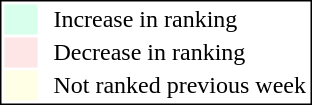<table style="border:1px solid black; float:right;">
<tr>
<td style="background:#D8FFEB; width:20px;"></td>
<td> </td>
<td>Increase in ranking</td>
</tr>
<tr>
<td style="background:#FFE6E6; width:20px;"></td>
<td> </td>
<td>Decrease in ranking</td>
</tr>
<tr>
<td style="background:#FFFFE6; width:20px;"></td>
<td> </td>
<td>Not ranked previous week</td>
</tr>
</table>
